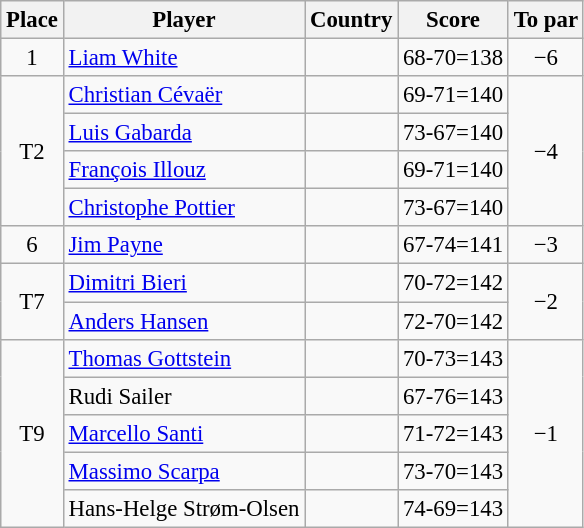<table class="wikitable" style="font-size:95%;">
<tr>
<th>Place</th>
<th>Player</th>
<th>Country</th>
<th>Score</th>
<th>To par</th>
</tr>
<tr>
<td align="center">1</td>
<td><a href='#'>Liam White</a></td>
<td></td>
<td align=center>68-70=138</td>
<td align="center">−6</td>
</tr>
<tr>
<td rowspan="4" align="center">T2</td>
<td><a href='#'>Christian Cévaër</a></td>
<td></td>
<td align="center">69-71=140</td>
<td rowspan="4" align="center">−4</td>
</tr>
<tr>
<td><a href='#'>Luis Gabarda</a></td>
<td></td>
<td>73-67=140</td>
</tr>
<tr>
<td><a href='#'>François Illouz</a></td>
<td></td>
<td>69-71=140</td>
</tr>
<tr>
<td><a href='#'>Christophe Pottier</a></td>
<td></td>
<td>73-67=140</td>
</tr>
<tr>
<td align="center">6</td>
<td><a href='#'>Jim Payne</a></td>
<td></td>
<td align="center">67-74=141</td>
<td align="center">−3</td>
</tr>
<tr>
<td rowspan="2" align="center">T7</td>
<td><a href='#'>Dimitri Bieri</a></td>
<td></td>
<td align="center">70-72=142</td>
<td rowspan="2" align="center">−2</td>
</tr>
<tr>
<td><a href='#'>Anders Hansen</a></td>
<td></td>
<td>72-70=142</td>
</tr>
<tr>
<td rowspan="5" align="center">T9</td>
<td><a href='#'>Thomas Gottstein</a></td>
<td></td>
<td>70-73=143</td>
<td rowspan="5" align="center">−1</td>
</tr>
<tr>
<td>Rudi Sailer</td>
<td></td>
<td>67-76=143</td>
</tr>
<tr>
<td><a href='#'>Marcello Santi</a></td>
<td></td>
<td>71-72=143</td>
</tr>
<tr>
<td><a href='#'>Massimo Scarpa</a></td>
<td></td>
<td>73-70=143</td>
</tr>
<tr>
<td>Hans-Helge Strøm-Olsen</td>
<td></td>
<td>74-69=143</td>
</tr>
</table>
